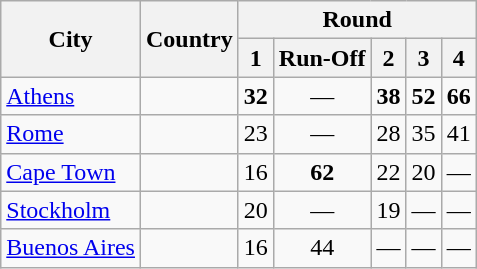<table class="wikitable">
<tr>
<th rowspan="2">City</th>
<th rowspan="2">Country</th>
<th colspan=5>Round</th>
</tr>
<tr>
<th>1</th>
<th>Run-Off</th>
<th>2</th>
<th>3</th>
<th>4</th>
</tr>
<tr>
<td><a href='#'>Athens</a></td>
<td></td>
<td style="text-align:center;"><strong>32</strong></td>
<td style="text-align:center;">—</td>
<td style="text-align:center;"><strong>38</strong></td>
<td style="text-align:center;"><strong>52</strong></td>
<td style="text-align:center;"><strong>66</strong></td>
</tr>
<tr>
<td><a href='#'>Rome</a></td>
<td></td>
<td style="text-align:center;">23</td>
<td style="text-align:center;">—</td>
<td style="text-align:center;">28</td>
<td style="text-align:center;">35</td>
<td style="text-align:center;">41</td>
</tr>
<tr>
<td><a href='#'>Cape Town</a></td>
<td></td>
<td style="text-align:center;">16</td>
<td style="text-align:center;"><strong>62</strong></td>
<td style="text-align:center;">22</td>
<td style="text-align:center;">20</td>
<td style="text-align:center;">—</td>
</tr>
<tr>
<td><a href='#'>Stockholm</a></td>
<td></td>
<td style="text-align:center;">20</td>
<td style="text-align:center;">—</td>
<td style="text-align:center;">19</td>
<td style="text-align:center;">—</td>
<td style="text-align:center;">—</td>
</tr>
<tr>
<td><a href='#'>Buenos Aires</a></td>
<td></td>
<td style="text-align:center;">16</td>
<td style="text-align:center;">44</td>
<td style="text-align:center;">—</td>
<td style="text-align:center;">—</td>
<td style="text-align:center;">—</td>
</tr>
</table>
